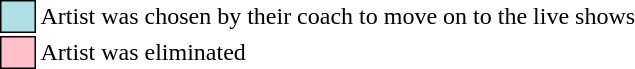<table class="toccolours" style="font-size: 100%; white-space: nowrap">
<tr>
<td style="background:#B0E0E6; border:1px solid black">     </td>
<td>Artist was chosen by their coach to move on to the live shows</td>
</tr>
<tr>
<td style="background: pink; border:1px solid black">     </td>
<td>Artist was eliminated</td>
</tr>
</table>
